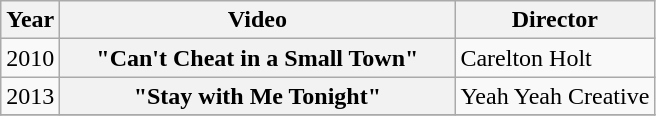<table class="wikitable plainrowheaders">
<tr>
<th>Year</th>
<th style="width:16em;">Video</th>
<th>Director</th>
</tr>
<tr>
<td>2010</td>
<th scope="row">"Can't Cheat in a Small Town"</th>
<td>Carelton Holt</td>
</tr>
<tr>
<td>2013</td>
<th scope="row">"Stay with Me Tonight"</th>
<td>Yeah Yeah Creative</td>
</tr>
<tr>
</tr>
</table>
